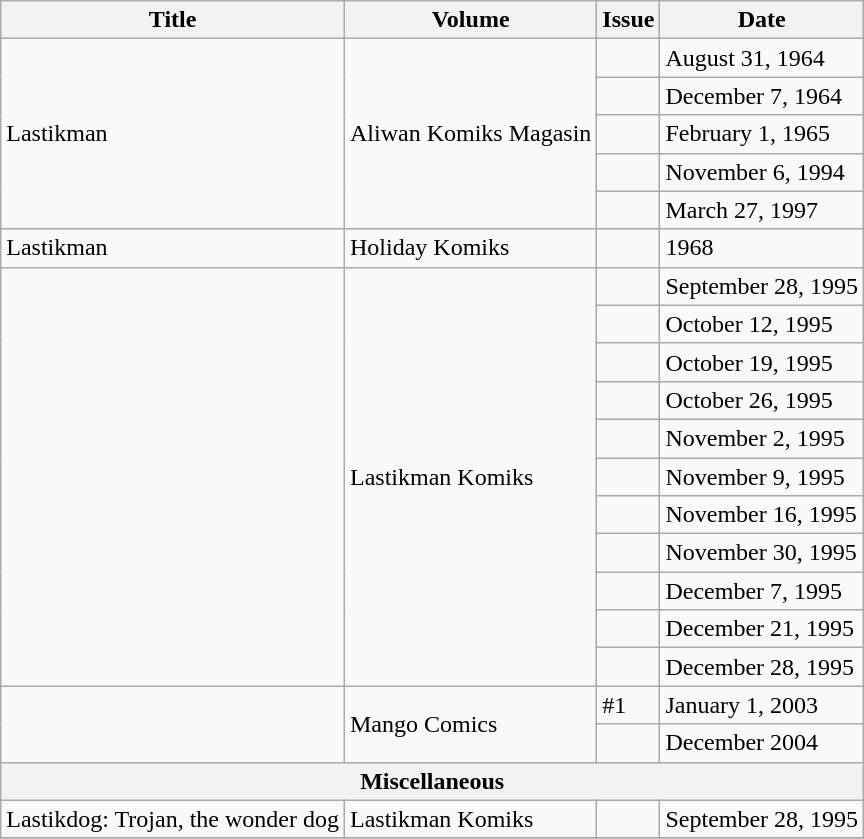<table class="wikitable sortable">
<tr>
<th>Title</th>
<th>Volume</th>
<th>Issue</th>
<th>Date</th>
</tr>
<tr>
<td rowspan=5>Lastikman</td>
<td rowspan=5>Aliwan Komiks Magasin</td>
<td></td>
<td>August 31, 1964</td>
</tr>
<tr>
<td></td>
<td>December 7, 1964</td>
</tr>
<tr>
<td></td>
<td>February 1, 1965</td>
</tr>
<tr>
<td></td>
<td>November 6, 1994</td>
</tr>
<tr>
<td></td>
<td>March 27, 1997</td>
</tr>
<tr>
<td>Lastikman</td>
<td>Holiday Komiks</td>
<td></td>
<td>1968</td>
</tr>
<tr>
<td rowspan=11></td>
<td rowspan=11>Lastikman Komiks</td>
<td></td>
<td>September 28, 1995</td>
</tr>
<tr>
<td></td>
<td>October 12, 1995</td>
</tr>
<tr>
<td></td>
<td>October 19, 1995</td>
</tr>
<tr>
<td></td>
<td>October 26, 1995</td>
</tr>
<tr>
<td></td>
<td>November 2, 1995</td>
</tr>
<tr>
<td></td>
<td>November 9, 1995</td>
</tr>
<tr>
<td></td>
<td>November 16, 1995</td>
</tr>
<tr>
<td></td>
<td>November 30, 1995</td>
</tr>
<tr>
<td></td>
<td>December 7, 1995</td>
</tr>
<tr>
<td></td>
<td>December 21, 1995</td>
</tr>
<tr>
<td></td>
<td>December 28, 1995</td>
</tr>
<tr>
<td rowspan=2></td>
<td rowspan=2>Mango Comics</td>
<td>#1</td>
<td>January 1, 2003</td>
</tr>
<tr>
<td></td>
<td>December 2004</td>
</tr>
<tr>
<th colspan="4">Miscellaneous</th>
</tr>
<tr>
<td>Lastikdog: Trojan, the wonder dog</td>
<td>Lastikman Komiks</td>
<td></td>
<td>September 28, 1995</td>
</tr>
<tr>
</tr>
</table>
